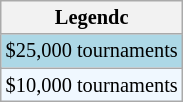<table class="wikitable" style="font-size:85%;">
<tr>
<th>Legendc</th>
</tr>
<tr bgcolor="lightblue">
<td>$25,000 tournaments</td>
</tr>
<tr bgcolor="#f0f8ff">
<td>$10,000 tournaments</td>
</tr>
</table>
